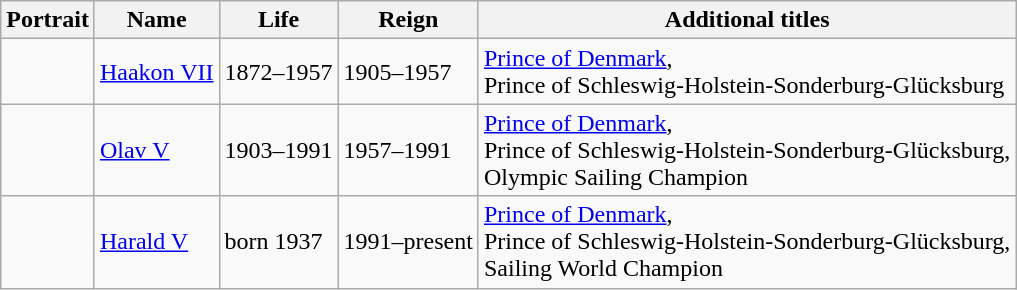<table class="wikitable">
<tr>
<th>Portrait</th>
<th>Name</th>
<th>Life</th>
<th>Reign</th>
<th>Additional titles</th>
</tr>
<tr>
<td></td>
<td><a href='#'>Haakon VII</a></td>
<td>1872–1957</td>
<td>1905–1957</td>
<td><a href='#'>Prince of Denmark</a>,<br>Prince of Schleswig-Holstein-Sonderburg-Glücksburg</td>
</tr>
<tr>
<td></td>
<td><a href='#'>Olav V</a></td>
<td>1903–1991</td>
<td>1957–1991</td>
<td><a href='#'>Prince of Denmark</a>,<br>Prince of Schleswig-Holstein-Sonderburg-Glücksburg,<br>Olympic Sailing Champion </td>
</tr>
<tr>
<td></td>
<td><a href='#'>Harald V</a></td>
<td>born 1937</td>
<td>1991–present</td>
<td><a href='#'>Prince of Denmark</a>,<br>Prince of Schleswig-Holstein-Sonderburg-Glücksburg,<br>Sailing World Champion</td>
</tr>
</table>
